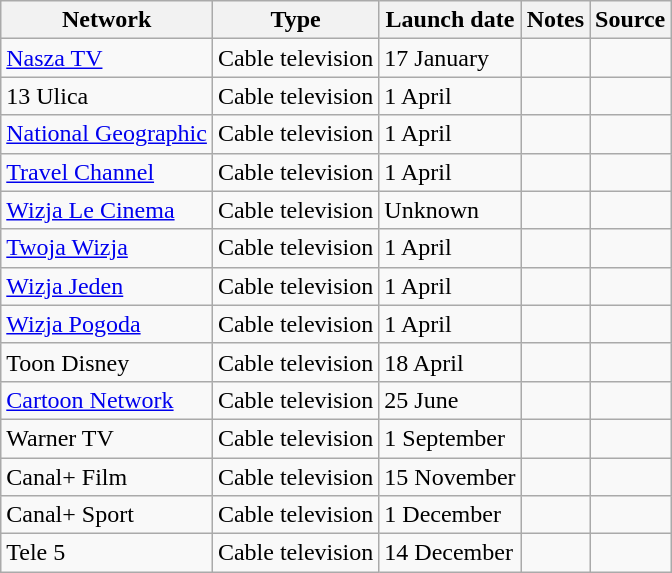<table class="wikitable sortable">
<tr>
<th>Network</th>
<th>Type</th>
<th>Launch date</th>
<th>Notes</th>
<th>Source</th>
</tr>
<tr>
<td><a href='#'>Nasza TV</a></td>
<td>Cable television</td>
<td>17 January</td>
<td></td>
<td></td>
</tr>
<tr>
<td>13 Ulica</td>
<td>Cable television</td>
<td>1 April</td>
<td></td>
<td></td>
</tr>
<tr>
<td><a href='#'>National Geographic</a></td>
<td>Cable television</td>
<td>1 April</td>
<td></td>
<td></td>
</tr>
<tr>
<td><a href='#'>Travel Channel</a></td>
<td>Cable television</td>
<td>1 April</td>
<td></td>
<td></td>
</tr>
<tr>
<td><a href='#'>Wizja Le Cinema</a></td>
<td>Cable television</td>
<td>Unknown</td>
<td></td>
<td></td>
</tr>
<tr>
<td><a href='#'>Twoja Wizja</a></td>
<td>Cable television</td>
<td>1 April</td>
<td></td>
<td></td>
</tr>
<tr>
<td><a href='#'>Wizja Jeden</a></td>
<td>Cable television</td>
<td>1 April</td>
<td></td>
<td></td>
</tr>
<tr>
<td><a href='#'>Wizja Pogoda</a></td>
<td>Cable television</td>
<td>1 April</td>
<td></td>
<td></td>
</tr>
<tr>
<td>Toon Disney</td>
<td>Cable television</td>
<td>18 April</td>
<td></td>
<td></td>
</tr>
<tr>
<td><a href='#'>Cartoon Network</a></td>
<td>Cable television</td>
<td>25 June</td>
<td></td>
<td></td>
</tr>
<tr>
<td>Warner TV</td>
<td>Cable television</td>
<td>1 September</td>
<td></td>
<td></td>
</tr>
<tr>
<td>Canal+ Film</td>
<td>Cable television</td>
<td>15 November</td>
<td></td>
<td></td>
</tr>
<tr>
<td>Canal+ Sport</td>
<td>Cable television</td>
<td>1 December</td>
<td></td>
<td></td>
</tr>
<tr>
<td>Tele 5</td>
<td>Cable television</td>
<td>14 December</td>
<td></td>
<td></td>
</tr>
</table>
